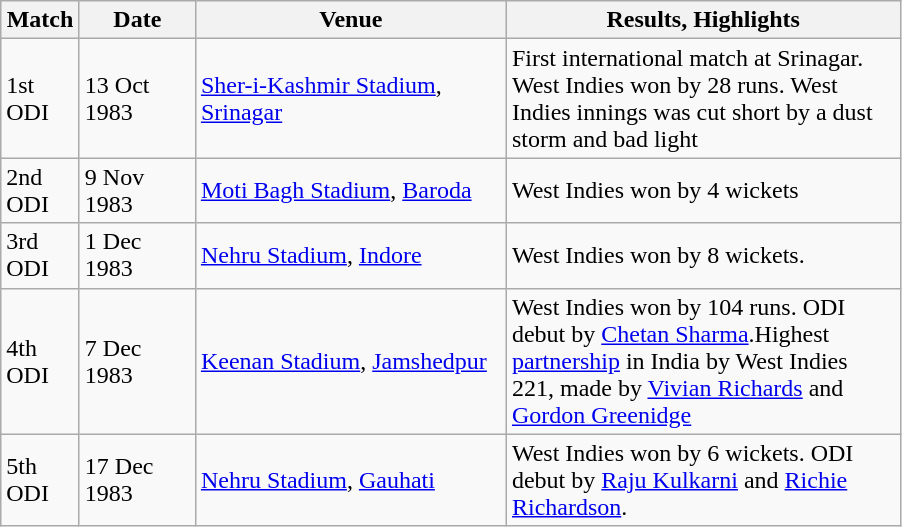<table class="wikitable">
<tr>
<th scope="col" style="width: 45px;">Match</th>
<th scope="col" style="width: 70px;">Date</th>
<th scope="col" style="width: 200px;">Venue</th>
<th scope="col" style="width: 255px;">Results, Highlights</th>
</tr>
<tr>
<td>1st ODI</td>
<td>13 Oct 1983</td>
<td><a href='#'>Sher-i-Kashmir Stadium</a>, <a href='#'>Srinagar</a></td>
<td>First international match at Srinagar. West Indies won by 28 runs. West Indies innings was cut short by a dust storm and bad light</td>
</tr>
<tr>
<td>2nd ODI</td>
<td>9 Nov 1983</td>
<td><a href='#'>Moti Bagh Stadium</a>, <a href='#'>Baroda</a></td>
<td>West Indies won by 4 wickets</td>
</tr>
<tr>
<td>3rd ODI</td>
<td>1 Dec 1983</td>
<td><a href='#'>Nehru Stadium</a>, <a href='#'>Indore</a></td>
<td>West Indies won by 8 wickets.</td>
</tr>
<tr>
<td>4th ODI</td>
<td>7 Dec 1983</td>
<td><a href='#'>Keenan Stadium</a>, <a href='#'>Jamshedpur</a></td>
<td>West Indies won by 104 runs. ODI debut by <a href='#'>Chetan Sharma</a>.Highest <a href='#'>partnership</a> in India by West Indies 221, made by <a href='#'>Vivian Richards</a> and <a href='#'>Gordon Greenidge</a></td>
</tr>
<tr>
<td>5th ODI</td>
<td>17 Dec 1983</td>
<td><a href='#'>Nehru Stadium</a>, <a href='#'>Gauhati</a></td>
<td>West Indies won by 6 wickets. ODI debut by <a href='#'>Raju Kulkarni</a> and <a href='#'>Richie Richardson</a>.</td>
</tr>
</table>
